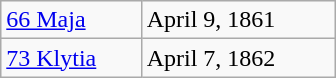<table class="wikitable" align="right" style="margin: 1em; margin-top: 0; width: 14em;">
<tr>
<td><a href='#'>66 Maja</a></td>
<td>April 9, 1861</td>
</tr>
<tr>
<td><a href='#'>73 Klytia</a></td>
<td>April 7, 1862</td>
</tr>
</table>
